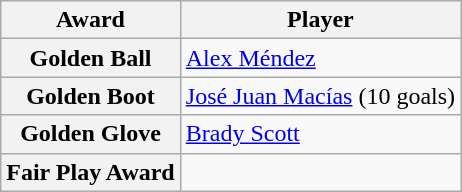<table class="wikitable" style="text-align:center">
<tr>
<th>Award</th>
<th>Player</th>
</tr>
<tr>
<th>Golden Ball</th>
<td align=left> <a href='#'>Alex Méndez</a></td>
</tr>
<tr>
<th>Golden Boot</th>
<td align=left> <a href='#'>José Juan Macías</a> (10 goals)</td>
</tr>
<tr>
<th>Golden Glove</th>
<td align=left> <a href='#'>Brady Scott</a></td>
</tr>
<tr>
<th>Fair Play Award</th>
<td align=left></td>
</tr>
</table>
